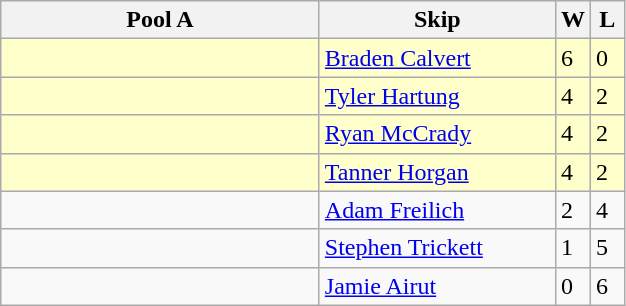<table class="wikitable">
<tr>
<th width=205>Pool A</th>
<th width=150>Skip</th>
<th width=15>W</th>
<th width=15>L</th>
</tr>
<tr bgcolor=#ffffcc>
<td></td>
<td><a href='#'>Braden Calvert</a></td>
<td>6</td>
<td>0</td>
</tr>
<tr bgcolor=#ffffcc>
<td></td>
<td><a href='#'>Tyler Hartung</a></td>
<td>4</td>
<td>2</td>
</tr>
<tr bgcolor=#ffffcc>
<td></td>
<td><a href='#'>Ryan McCrady</a></td>
<td>4</td>
<td>2</td>
</tr>
<tr bgcolor=#ffffcc>
<td></td>
<td><a href='#'>Tanner Horgan</a></td>
<td>4</td>
<td>2</td>
</tr>
<tr>
<td></td>
<td><a href='#'>Adam Freilich</a></td>
<td>2</td>
<td>4</td>
</tr>
<tr>
<td></td>
<td><a href='#'>Stephen Trickett</a></td>
<td>1</td>
<td>5</td>
</tr>
<tr>
<td></td>
<td><a href='#'>Jamie Airut</a></td>
<td>0</td>
<td>6</td>
</tr>
</table>
